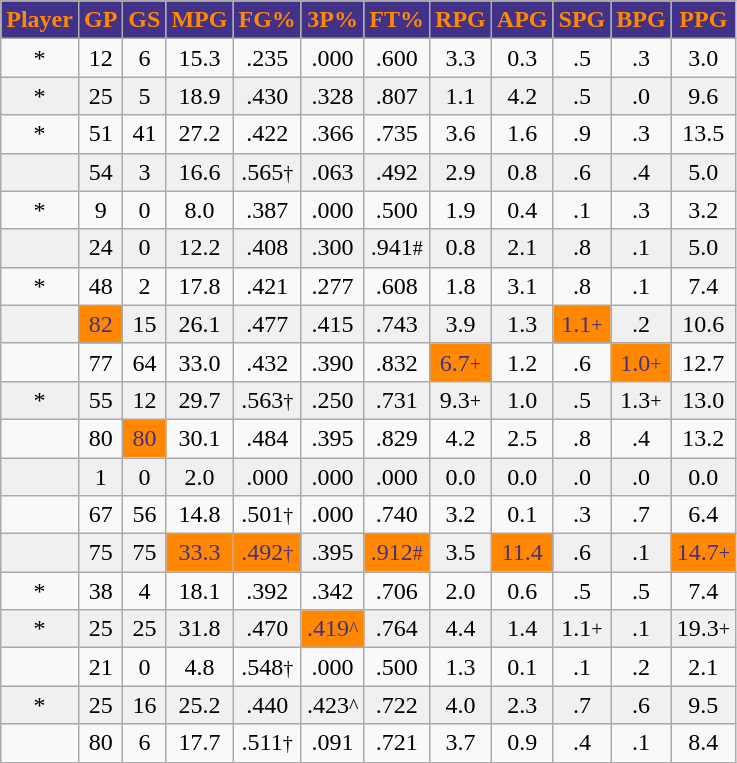<table class="wikitable sortable" style="text-align:right;">
<tr>
<th style="background:#423189; color:#FF8800">Player</th>
<th style="background:#423189; color:#FF8800">GP</th>
<th style="background:#423189; color:#FF8800">GS</th>
<th style="background:#423189; color:#FF8800">MPG</th>
<th style="background:#423189; color:#FF8800">FG%</th>
<th style="background:#423189; color:#FF8800">3P%</th>
<th style="background:#423189; color:#FF8800">FT%</th>
<th style="background:#423189; color:#FF8800">RPG</th>
<th style="background:#423189; color:#FF8800">APG</th>
<th style="background:#423189; color:#FF8800">SPG</th>
<th style="background:#423189; color:#FF8800">BPG</th>
<th style="background:#423189; color:#FF8800">PPG</th>
</tr>
<tr align="center" bgcolor="">
<td>*</td>
<td>12</td>
<td>6</td>
<td>15.3</td>
<td>.235</td>
<td>.000</td>
<td>.600</td>
<td>3.3</td>
<td>0.3</td>
<td>.5</td>
<td>.3</td>
<td>3.0</td>
</tr>
<tr align="center" bgcolor="#f0f0f0">
<td>*</td>
<td>25</td>
<td>5</td>
<td>18.9</td>
<td>.430</td>
<td>.328</td>
<td>.807</td>
<td>1.1</td>
<td>4.2</td>
<td>.5</td>
<td>.0</td>
<td>9.6</td>
</tr>
<tr align="center" bgcolor="">
<td>*</td>
<td>51</td>
<td>41</td>
<td>27.2</td>
<td>.422</td>
<td>.366</td>
<td>.735</td>
<td>3.6</td>
<td>1.6</td>
<td>.9</td>
<td>.3</td>
<td>13.5</td>
</tr>
<tr align="center" bgcolor="#f0f0f0">
<td></td>
<td>54</td>
<td>3</td>
<td>16.6</td>
<td>.565<small>†</small></td>
<td>.063</td>
<td>.492</td>
<td>2.9</td>
<td>0.8</td>
<td>.6</td>
<td>.4</td>
<td>5.0</td>
</tr>
<tr align="center" bgcolor="">
<td>*</td>
<td>9</td>
<td>0</td>
<td>8.0</td>
<td>.387</td>
<td>.000</td>
<td>.500</td>
<td>1.9</td>
<td>0.4</td>
<td>.1</td>
<td>.3</td>
<td>3.2</td>
</tr>
<tr align="center" bgcolor="#f0f0f0">
<td></td>
<td>24</td>
<td>0</td>
<td>12.2</td>
<td>.408</td>
<td>.300</td>
<td>.941<small>#</small></td>
<td>0.8</td>
<td>2.1</td>
<td>.8</td>
<td>.1</td>
<td>5.0</td>
</tr>
<tr align="center" bgcolor="">
<td>*</td>
<td>48</td>
<td>2</td>
<td>17.8</td>
<td>.421</td>
<td>.277</td>
<td>.608</td>
<td>1.8</td>
<td>3.1</td>
<td>.8</td>
<td>.1</td>
<td>7.4</td>
</tr>
<tr align="center" bgcolor="#f0f0f0">
<td></td>
<td style="background:#FF8800;color:#423189;">82</td>
<td>15</td>
<td>26.1</td>
<td>.477</td>
<td>.415</td>
<td>.743</td>
<td>3.9</td>
<td>1.3</td>
<td style="background:#FF8800;color:#423189;">1.1<small>+</small></td>
<td>.2</td>
<td>10.6</td>
</tr>
<tr align="center" bgcolor="">
<td></td>
<td>77</td>
<td>64</td>
<td>33.0</td>
<td>.432</td>
<td>.390</td>
<td>.832</td>
<td style="background:#FF8800;color:#423189;">6.7<small>+</small></td>
<td>1.2</td>
<td>.6</td>
<td style="background:#FF8800;color:#423189;">1.0<small>+</small></td>
<td>12.7</td>
</tr>
<tr align="center" bgcolor="#f0f0f0">
<td>*</td>
<td>55</td>
<td>12</td>
<td>29.7</td>
<td>.563<small>†</small></td>
<td>.250</td>
<td>.731</td>
<td>9.3<small>+</small></td>
<td>1.0</td>
<td>.5</td>
<td>1.3<small>+</small></td>
<td>13.0</td>
</tr>
<tr align="center" bgcolor="">
<td></td>
<td>80</td>
<td style="background:#FF8800;color:#423189;">80</td>
<td>30.1</td>
<td>.484</td>
<td>.395</td>
<td>.829</td>
<td>4.2</td>
<td>2.5</td>
<td>.8</td>
<td>.4</td>
<td>13.2</td>
</tr>
<tr align="center" bgcolor="#f0f0f0">
<td></td>
<td>1</td>
<td>0</td>
<td>2.0</td>
<td>.000</td>
<td>.000</td>
<td>.000</td>
<td>0.0</td>
<td>0.0</td>
<td>.0</td>
<td>.0</td>
<td>0.0</td>
</tr>
<tr align="center" bgcolor="">
<td></td>
<td>67</td>
<td>56</td>
<td>14.8</td>
<td>.501<small>†</small></td>
<td>.000</td>
<td>.740</td>
<td>3.2</td>
<td>0.1</td>
<td>.3</td>
<td>.7</td>
<td>6.4</td>
</tr>
<tr align="center" bgcolor="#f0f0f0">
<td></td>
<td>75</td>
<td>75</td>
<td style="background:#FF8800;color:#423189;">33.3</td>
<td style="background:#FF8800;color:#423189;">.492<small>†</small></td>
<td>.395</td>
<td style="background:#FF8800;color:#423189;">.912<small>#</small></td>
<td>3.5</td>
<td style="background:#FF8800;color:#423189;">11.4</td>
<td>.6</td>
<td>.1</td>
<td style="background:#FF8800;color:#423189;">14.7<small>+</small></td>
</tr>
<tr align="center" bgcolor="">
<td>*</td>
<td>38</td>
<td>4</td>
<td>18.1</td>
<td>.392</td>
<td>.342</td>
<td>.706</td>
<td>2.0</td>
<td>0.6</td>
<td>.5</td>
<td>.5</td>
<td>7.4</td>
</tr>
<tr align="center" bgcolor="#f0f0f0">
<td>*</td>
<td>25</td>
<td>25</td>
<td>31.8</td>
<td>.470</td>
<td style="background:#FF8800;color:#423189;">.419<small>^</small></td>
<td>.764</td>
<td>4.4</td>
<td>1.4</td>
<td>1.1<small>+</small></td>
<td>.1</td>
<td>19.3<small>+</small></td>
</tr>
<tr align="center" bgcolor="">
<td></td>
<td>21</td>
<td>0</td>
<td>4.8</td>
<td>.548<small>†</small></td>
<td>.000</td>
<td>.500</td>
<td>1.3</td>
<td>0.1</td>
<td>.1</td>
<td>.2</td>
<td>2.1</td>
</tr>
<tr align="center" bgcolor="#f0f0f0">
<td>*</td>
<td>25</td>
<td>16</td>
<td>25.2</td>
<td>.440</td>
<td>.423<small>^</small></td>
<td>.722</td>
<td>4.0</td>
<td>2.3</td>
<td>.7</td>
<td>.6</td>
<td>9.5</td>
</tr>
<tr align="center" bgcolor="">
<td></td>
<td>80</td>
<td>6</td>
<td>17.7</td>
<td>.511<small>†</small></td>
<td>.091</td>
<td>.721</td>
<td>3.7</td>
<td>0.9</td>
<td>.4</td>
<td>.1</td>
<td>8.4</td>
</tr>
</table>
